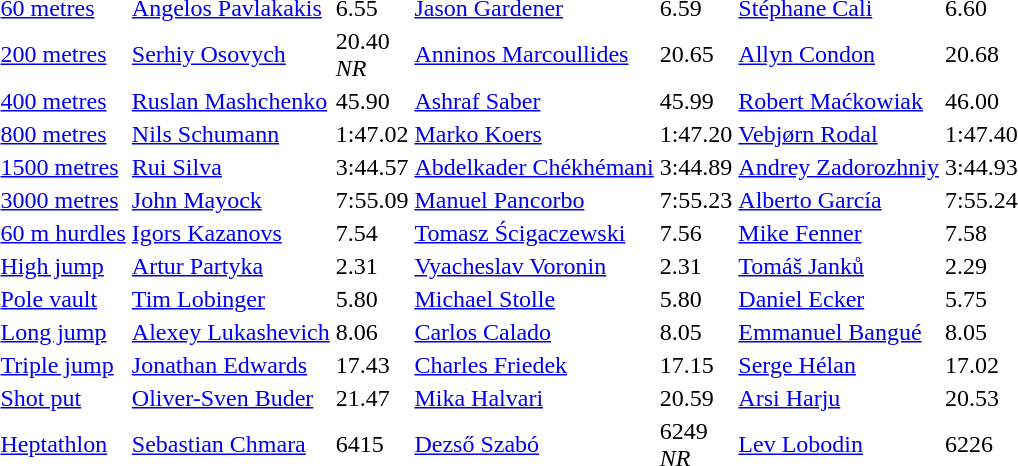<table>
<tr>
<td><a href='#'>60 metres</a><br></td>
<td><a href='#'>Angelos Pavlakakis</a> <br></td>
<td>6.55</td>
<td><a href='#'>Jason Gardener</a> <br></td>
<td>6.59</td>
<td><a href='#'>Stéphane Cali</a> <br></td>
<td>6.60</td>
</tr>
<tr>
<td><a href='#'>200 metres</a><br></td>
<td><a href='#'>Serhiy Osovych</a> <br></td>
<td>20.40 <br><em>NR</em></td>
<td><a href='#'>Anninos Marcoullides</a> <br></td>
<td>20.65</td>
<td><a href='#'>Allyn Condon</a> <br></td>
<td>20.68</td>
</tr>
<tr>
<td><a href='#'>400 metres</a><br></td>
<td><a href='#'>Ruslan Mashchenko</a> <br></td>
<td>45.90</td>
<td><a href='#'>Ashraf Saber</a> <br></td>
<td>45.99</td>
<td><a href='#'>Robert Maćkowiak</a> <br></td>
<td>46.00</td>
</tr>
<tr>
<td><a href='#'>800 metres</a><br></td>
<td><a href='#'>Nils Schumann</a> <br></td>
<td>1:47.02</td>
<td><a href='#'>Marko Koers</a> <br></td>
<td>1:47.20</td>
<td><a href='#'>Vebjørn Rodal</a> <br></td>
<td>1:47.40</td>
</tr>
<tr>
<td><a href='#'>1500 metres</a><br></td>
<td><a href='#'>Rui Silva</a> <br></td>
<td>3:44.57</td>
<td><a href='#'>Abdelkader Chékhémani</a> <br></td>
<td>3:44.89</td>
<td><a href='#'>Andrey Zadorozhniy</a> <br></td>
<td>3:44.93</td>
</tr>
<tr>
<td><a href='#'>3000 metres</a><br></td>
<td><a href='#'>John Mayock</a> <br></td>
<td>7:55.09</td>
<td><a href='#'>Manuel Pancorbo</a> <br></td>
<td>7:55.23</td>
<td><a href='#'>Alberto García</a> <br></td>
<td>7:55.24</td>
</tr>
<tr>
<td><a href='#'>60 m hurdles</a><br></td>
<td><a href='#'>Igors Kazanovs</a> <br></td>
<td>7.54</td>
<td><a href='#'>Tomasz Ścigaczewski</a> <br></td>
<td>7.56</td>
<td><a href='#'>Mike Fenner</a> <br></td>
<td>7.58</td>
</tr>
<tr>
<td><a href='#'>High jump</a><br></td>
<td><a href='#'>Artur Partyka</a> <br></td>
<td>2.31</td>
<td><a href='#'>Vyacheslav Voronin</a> <br></td>
<td>2.31</td>
<td><a href='#'>Tomáš Janků</a> <br></td>
<td>2.29</td>
</tr>
<tr>
<td><a href='#'>Pole vault</a><br></td>
<td><a href='#'>Tim Lobinger</a> <br></td>
<td>5.80</td>
<td><a href='#'>Michael Stolle</a> <br></td>
<td>5.80</td>
<td><a href='#'>Daniel Ecker</a> <br></td>
<td>5.75</td>
</tr>
<tr>
<td><a href='#'>Long jump</a><br></td>
<td><a href='#'>Alexey Lukashevich</a> <br></td>
<td>8.06</td>
<td><a href='#'>Carlos Calado</a> <br></td>
<td>8.05</td>
<td><a href='#'>Emmanuel Bangué</a> <br></td>
<td>8.05</td>
</tr>
<tr>
<td><a href='#'>Triple jump</a><br></td>
<td><a href='#'>Jonathan Edwards</a> <br></td>
<td>17.43</td>
<td><a href='#'>Charles Friedek</a> <br></td>
<td>17.15</td>
<td><a href='#'>Serge Hélan</a> <br></td>
<td>17.02</td>
</tr>
<tr>
<td><a href='#'>Shot put</a><br></td>
<td><a href='#'>Oliver-Sven Buder</a> <br></td>
<td>21.47</td>
<td><a href='#'>Mika Halvari</a> <br></td>
<td>20.59</td>
<td><a href='#'>Arsi Harju</a> <br></td>
<td>20.53</td>
</tr>
<tr>
<td><a href='#'>Heptathlon</a><br></td>
<td><a href='#'>Sebastian Chmara</a> <br></td>
<td>6415</td>
<td><a href='#'>Dezső Szabó</a> <br></td>
<td>6249 <br><em>NR</em></td>
<td><a href='#'>Lev Lobodin</a> <br></td>
<td>6226</td>
</tr>
</table>
